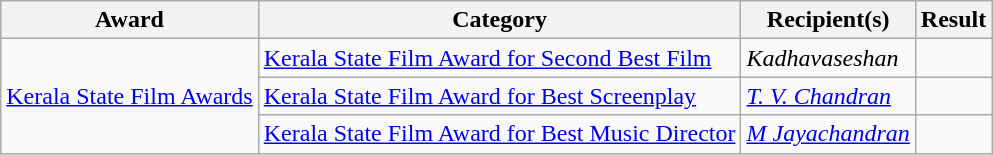<table class="wikitable plainrowheaders sortable">
<tr>
<th scope="col">Award</th>
<th scope="col">Category</th>
<th scope="col">Recipient(s)</th>
<th scope="col">Result</th>
</tr>
<tr>
<td rowspan=3><a href='#'>Kerala State Film Awards</a></td>
<td><a href='#'>Kerala State Film Award for Second Best Film</a></td>
<td><em>Kadhavaseshan</em></td>
<td></td>
</tr>
<tr>
<td><a href='#'>Kerala State Film Award for Best Screenplay</a></td>
<td><em><a href='#'>T. V. Chandran</a></em></td>
<td></td>
</tr>
<tr>
<td><a href='#'>Kerala State Film Award for Best Music Director</a></td>
<td><em><a href='#'>M Jayachandran</a></em></td>
<td></td>
</tr>
</table>
